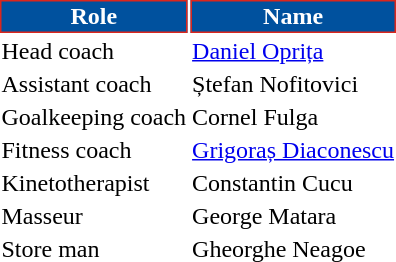<table class="toccolours">
<tr>
<th style="background:#00519e;color:#FFFFFF;border:1.5px solid #db261d">Role</th>
<th style="background:#00519e;color:#FFFFFF;border:1.5px solid #db261d">Name</th>
</tr>
<tr>
<td>Head coach</td>
<td> <a href='#'>Daniel Oprița</a></td>
</tr>
<tr>
<td>Assistant coach</td>
<td> Ștefan Nofitovici</td>
</tr>
<tr>
<td>Goalkeeping coach</td>
<td> Cornel Fulga</td>
</tr>
<tr>
<td>Fitness coach</td>
<td> <a href='#'>Grigoraș Diaconescu</a></td>
</tr>
<tr>
<td>Kinetotherapist</td>
<td> Constantin Cucu</td>
</tr>
<tr>
<td>Masseur</td>
<td> George Matara</td>
</tr>
<tr>
<td>Store man</td>
<td> Gheorghe Neagoe</td>
</tr>
<tr>
</tr>
</table>
